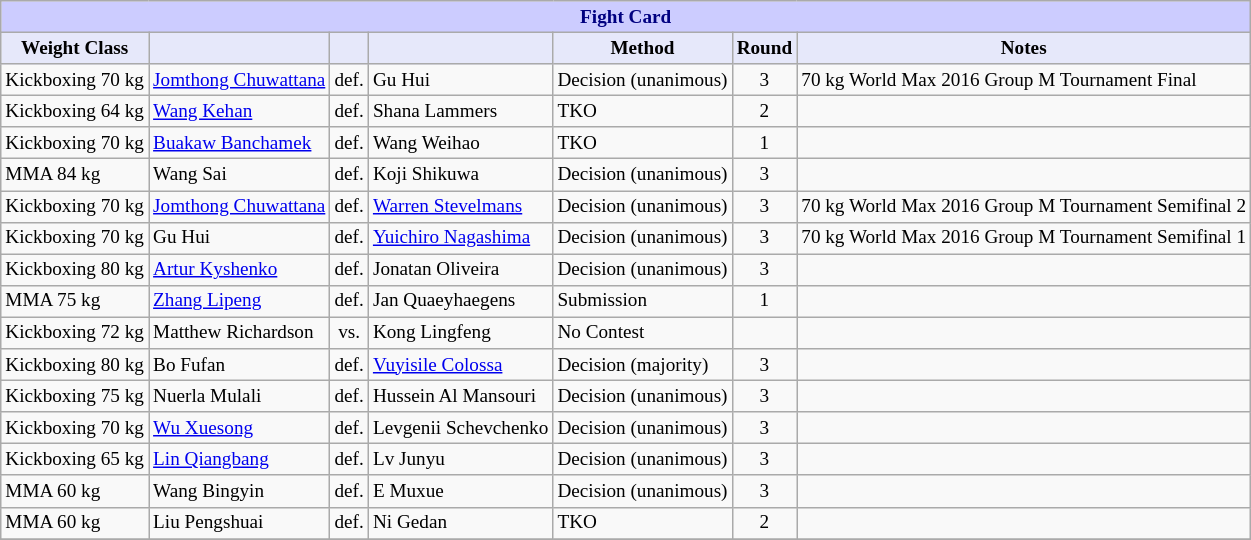<table class="wikitable" style="font-size: 80%;">
<tr>
<th colspan="8" style="background-color: #ccf; color: #000080; text-align: center;"><strong>Fight Card</strong></th>
</tr>
<tr>
<th colspan="1" style="background-color: #E6E8FA; color: #000000; text-align: center;">Weight Class</th>
<th colspan="1" style="background-color: #E6E8FA; color: #000000; text-align: center;"></th>
<th colspan="1" style="background-color: #E6E8FA; color: #000000; text-align: center;"></th>
<th colspan="1" style="background-color: #E6E8FA; color: #000000; text-align: center;"></th>
<th colspan="1" style="background-color: #E6E8FA; color: #000000; text-align: center;">Method</th>
<th colspan="1" style="background-color: #E6E8FA; color: #000000; text-align: center;">Round</th>
<th colspan="1" style="background-color: #E6E8FA; color: #000000; text-align: center;">Notes</th>
</tr>
<tr>
<td>Kickboxing 70 kg</td>
<td> <a href='#'>Jomthong Chuwattana</a></td>
<td align=center>def.</td>
<td> Gu Hui</td>
<td>Decision (unanimous)</td>
<td align=center>3</td>
<td>70 kg World Max 2016 Group M Tournament Final</td>
</tr>
<tr>
<td>Kickboxing 64 kg</td>
<td> <a href='#'>Wang Kehan</a></td>
<td align=center>def.</td>
<td> Shana Lammers</td>
<td>TKO</td>
<td align=center>2</td>
<td></td>
</tr>
<tr>
<td>Kickboxing 70 kg</td>
<td> <a href='#'>Buakaw Banchamek</a></td>
<td align=center>def.</td>
<td> Wang Weihao</td>
<td>TKO</td>
<td align=center>1</td>
<td></td>
</tr>
<tr>
<td>MMA 84 kg</td>
<td> Wang Sai</td>
<td align=center>def.</td>
<td> Koji Shikuwa</td>
<td>Decision (unanimous)</td>
<td align=center>3</td>
<td></td>
</tr>
<tr>
<td>Kickboxing 70 kg</td>
<td> <a href='#'>Jomthong Chuwattana</a></td>
<td align=center>def.</td>
<td> <a href='#'>Warren Stevelmans</a></td>
<td>Decision (unanimous)</td>
<td align=center>3</td>
<td>70 kg World Max 2016 Group M Tournament Semifinal 2</td>
</tr>
<tr>
<td>Kickboxing 70 kg</td>
<td> Gu Hui</td>
<td align=center>def.</td>
<td> <a href='#'>Yuichiro Nagashima</a></td>
<td>Decision (unanimous)</td>
<td align=center>3</td>
<td>70 kg World Max 2016 Group M Tournament Semifinal 1</td>
</tr>
<tr>
<td>Kickboxing 80 kg</td>
<td> <a href='#'>Artur Kyshenko</a></td>
<td align=center>def.</td>
<td> Jonatan Oliveira</td>
<td>Decision (unanimous)</td>
<td align=center>3</td>
<td></td>
</tr>
<tr>
<td>MMA 75 kg</td>
<td> <a href='#'>Zhang Lipeng</a></td>
<td align=center>def.</td>
<td> Jan Quaeyhaegens</td>
<td>Submission</td>
<td align=center>1</td>
<td></td>
</tr>
<tr>
<td>Kickboxing 72 kg</td>
<td> Matthew Richardson</td>
<td align=center>vs.</td>
<td> Kong Lingfeng</td>
<td>No Contest</td>
<td align=center></td>
<td></td>
</tr>
<tr>
<td>Kickboxing 80 kg</td>
<td> Bo Fufan</td>
<td align=center>def.</td>
<td> <a href='#'>Vuyisile Colossa</a></td>
<td>Decision (majority)</td>
<td align=center>3</td>
<td></td>
</tr>
<tr>
<td>Kickboxing 75 kg</td>
<td> Nuerla Mulali</td>
<td align=center>def.</td>
<td> Hussein Al Mansouri</td>
<td>Decision (unanimous)</td>
<td align=center>3</td>
<td></td>
</tr>
<tr>
<td>Kickboxing 70 kg</td>
<td> <a href='#'>Wu Xuesong</a></td>
<td align=center>def.</td>
<td> Levgenii Schevchenko</td>
<td>Decision (unanimous)</td>
<td align=center>3</td>
<td></td>
</tr>
<tr>
<td>Kickboxing 65 kg</td>
<td> <a href='#'>Lin Qiangbang</a></td>
<td align=center>def.</td>
<td> Lv Junyu</td>
<td>Decision (unanimous)</td>
<td align=center>3</td>
<td></td>
</tr>
<tr>
<td>MMA 60 kg</td>
<td> Wang Bingyin</td>
<td align=center>def.</td>
<td> E Muxue</td>
<td>Decision (unanimous)</td>
<td align=center>3</td>
<td></td>
</tr>
<tr>
<td>MMA 60 kg</td>
<td> Liu Pengshuai</td>
<td align=center>def.</td>
<td> Ni Gedan</td>
<td>TKO</td>
<td align=center>2</td>
<td></td>
</tr>
<tr>
</tr>
</table>
